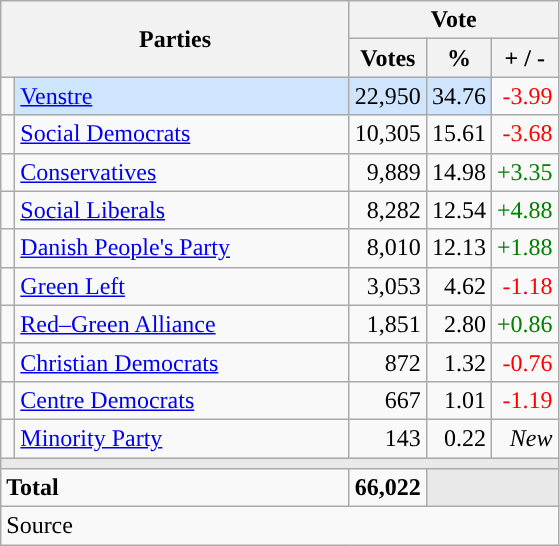<table class="wikitable" style="text-align:right;">
<tr>
<th style="text-align:centre;" rowspan="2" colspan="2" width="225">Parties</th>
<th colspan="3">Vote</th>
</tr>
<tr>
<th width="15">Votes</th>
<th width="15">%</th>
<th width="15">+ / -</th>
</tr>
<tr>
<td width="2" style="color:inherit;background:"></td>
<td bgcolor=#cfe5fe  align="left"><a href='#'>Venstre</a></td>
<td bgcolor=#cfe5fe>22,950</td>
<td bgcolor=#cfe5fe>34.76</td>
<td style=color:red;>-3.99</td>
</tr>
<tr>
<td width="2" style="color:inherit;background:"></td>
<td align="left"><a href='#'>Social Democrats</a></td>
<td>10,305</td>
<td>15.61</td>
<td style=color:red;>-3.68</td>
</tr>
<tr>
<td width="2" style="color:inherit;background:"></td>
<td align="left"><a href='#'>Conservatives</a></td>
<td>9,889</td>
<td>14.98</td>
<td style=color:green;>+3.35</td>
</tr>
<tr>
<td width="2" style="color:inherit;background:"></td>
<td align="left"><a href='#'>Social Liberals</a></td>
<td>8,282</td>
<td>12.54</td>
<td style=color:green;>+4.88</td>
</tr>
<tr>
<td width="2" style="color:inherit;background:"></td>
<td align="left"><a href='#'>Danish People's Party</a></td>
<td>8,010</td>
<td>12.13</td>
<td style=color:green;>+1.88</td>
</tr>
<tr>
<td width="2" style="color:inherit;background:"></td>
<td align="left"><a href='#'>Green Left</a></td>
<td>3,053</td>
<td>4.62</td>
<td style=color:red;>-1.18</td>
</tr>
<tr>
<td width="2" style="color:inherit;background:"></td>
<td align="left"><a href='#'>Red–Green Alliance</a></td>
<td>1,851</td>
<td>2.80</td>
<td style=color:green;>+0.86</td>
</tr>
<tr>
<td width="2" style="color:inherit;background:"></td>
<td align="left"><a href='#'>Christian Democrats</a></td>
<td>872</td>
<td>1.32</td>
<td style=color:red;>-0.76</td>
</tr>
<tr>
<td width="2" style="color:inherit;background:"></td>
<td align="left"><a href='#'>Centre Democrats</a></td>
<td>667</td>
<td>1.01</td>
<td style=color:red;>-1.19</td>
</tr>
<tr>
<td width="2" style="color:inherit;background:"></td>
<td align="left"><a href='#'>Minority Party</a></td>
<td>143</td>
<td>0.22</td>
<td><em>New</em></td>
</tr>
<tr>
<td colspan="7" bgcolor="#E9E9E9"></td>
</tr>
<tr>
<td align="left" colspan="2"><strong>Total</strong></td>
<td><strong>66,022</strong></td>
<td bgcolor="#E9E9E9" colspan="2"></td>
</tr>
<tr>
<td align="left" colspan="6">Source</td>
</tr>
</table>
